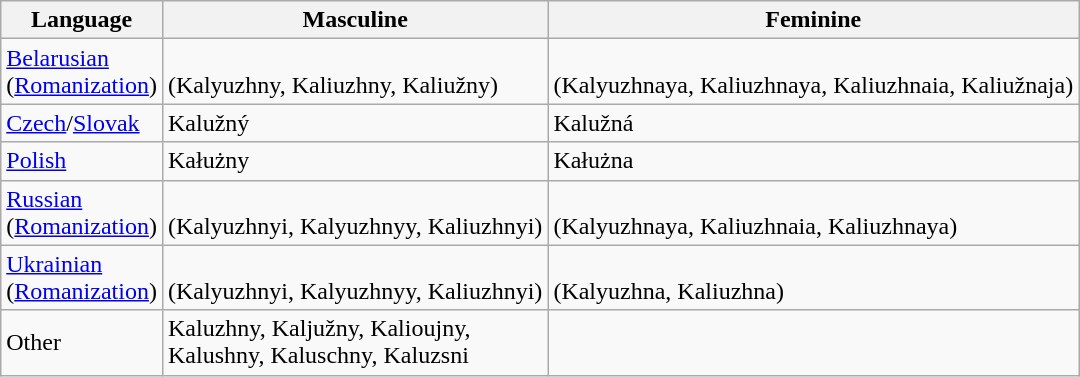<table class="wikitable">
<tr>
<th>Language</th>
<th>Masculine</th>
<th>Feminine</th>
</tr>
<tr>
<td><a href='#'>Belarusian</a> <br>(<a href='#'>Romanization</a>)</td>
<td><br>(Kalyuzhny, Kaliuzhny, Kaliužny)</td>
<td><br> (Kalyuzhnaya, Kaliuzhnaya, Kaliuzhnaia, Kaliužnaja)</td>
</tr>
<tr>
<td><a href='#'>Czech</a>/<a href='#'>Slovak</a></td>
<td>Kalužný</td>
<td>Kalužná</td>
</tr>
<tr>
<td><a href='#'>Polish</a></td>
<td>Kałużny</td>
<td>Kałużna</td>
</tr>
<tr>
<td><a href='#'>Russian</a> <br>(<a href='#'>Romanization</a>)</td>
<td><br> (Kalyuzhnyi, Kalyuzhnyy, Kaliuzhnyi)</td>
<td><br> (Kalyuzhnaya, Kaliuzhnaia, Kaliuzhnaya)</td>
</tr>
<tr>
<td><a href='#'>Ukrainian</a> <br>(<a href='#'>Romanization</a>)</td>
<td><br> (Kalyuzhnyi, Kalyuzhnyy, Kaliuzhnyi)</td>
<td><br> (Kalyuzhna, Kaliuzhna)</td>
</tr>
<tr>
<td>Other</td>
<td>Kaluzhny, Kaljužny, Kalioujny,<br> Kalushny, Kaluschny, Kaluzsni</td>
<td></td>
</tr>
</table>
